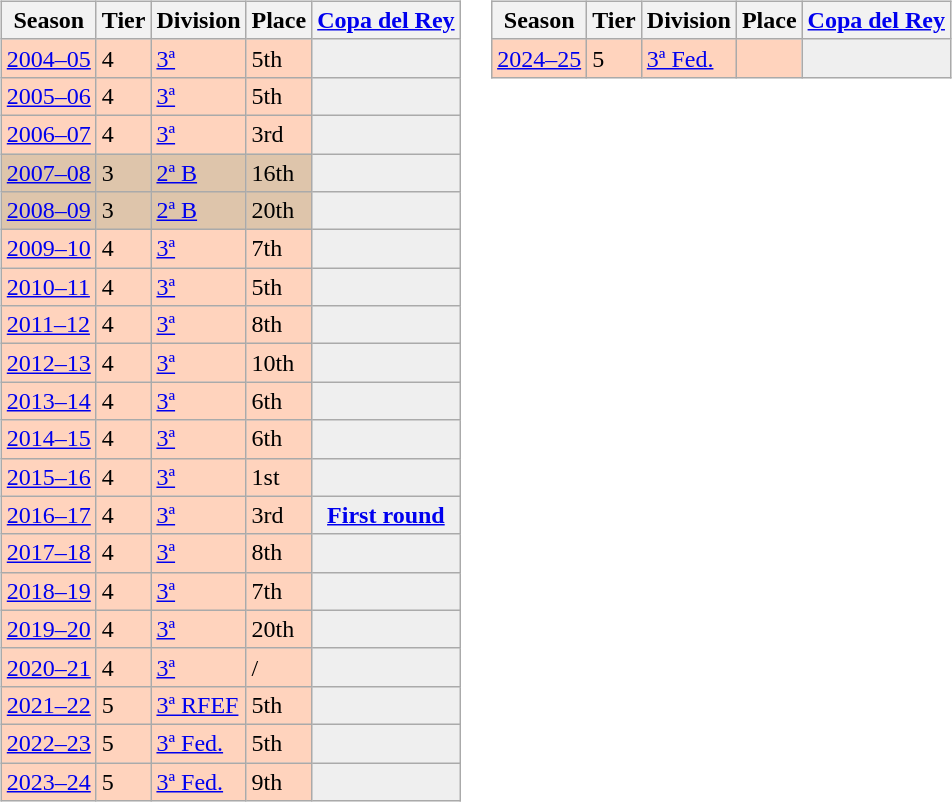<table>
<tr>
<td valign="top" width=0%><br><table class="wikitable">
<tr style="background:#f0f6fa;">
<th>Season</th>
<th>Tier</th>
<th>Division</th>
<th>Place</th>
<th><a href='#'>Copa del Rey</a></th>
</tr>
<tr>
<td style="background:#FFD3BD;"><a href='#'>2004–05</a></td>
<td style="background:#FFD3BD;">4</td>
<td style="background:#FFD3BD;"><a href='#'>3ª</a></td>
<td style="background:#FFD3BD;">5th</td>
<td style="background:#efefef;"></td>
</tr>
<tr>
<td style="background:#FFD3BD;"><a href='#'>2005–06</a></td>
<td style="background:#FFD3BD;">4</td>
<td style="background:#FFD3BD;"><a href='#'>3ª</a></td>
<td style="background:#FFD3BD;">5th</td>
<td style="background:#efefef;"></td>
</tr>
<tr>
<td style="background:#FFD3BD;"><a href='#'>2006–07</a></td>
<td style="background:#FFD3BD;">4</td>
<td style="background:#FFD3BD;"><a href='#'>3ª</a></td>
<td style="background:#FFD3BD;">3rd</td>
<td style="background:#efefef;"></td>
</tr>
<tr>
<td style="background:#DEC5AB;"><a href='#'>2007–08</a></td>
<td style="background:#DEC5AB;">3</td>
<td style="background:#DEC5AB;"><a href='#'>2ª B</a></td>
<td style="background:#DEC5AB;">16th</td>
<td style="background:#efefef;"></td>
</tr>
<tr>
<td style="background:#DEC5AB;"><a href='#'>2008–09</a></td>
<td style="background:#DEC5AB;">3</td>
<td style="background:#DEC5AB;"><a href='#'>2ª B</a></td>
<td style="background:#DEC5AB;">20th</td>
<td style="background:#efefef;"></td>
</tr>
<tr>
<td style="background:#FFD3BD;"><a href='#'>2009–10</a></td>
<td style="background:#FFD3BD;">4</td>
<td style="background:#FFD3BD;"><a href='#'>3ª</a></td>
<td style="background:#FFD3BD;">7th</td>
<th style="background:#efefef;"></th>
</tr>
<tr>
<td style="background:#FFD3BD;"><a href='#'>2010–11</a></td>
<td style="background:#FFD3BD;">4</td>
<td style="background:#FFD3BD;"><a href='#'>3ª</a></td>
<td style="background:#FFD3BD;">5th</td>
<th style="background:#efefef;"></th>
</tr>
<tr>
<td style="background:#FFD3BD;"><a href='#'>2011–12</a></td>
<td style="background:#FFD3BD;">4</td>
<td style="background:#FFD3BD;"><a href='#'>3ª</a></td>
<td style="background:#FFD3BD;">8th</td>
<th style="background:#efefef;"></th>
</tr>
<tr>
<td style="background:#FFD3BD;"><a href='#'>2012–13</a></td>
<td style="background:#FFD3BD;">4</td>
<td style="background:#FFD3BD;"><a href='#'>3ª</a></td>
<td style="background:#FFD3BD;">10th</td>
<th style="background:#efefef;"></th>
</tr>
<tr>
<td style="background:#FFD3BD;"><a href='#'>2013–14</a></td>
<td style="background:#FFD3BD;">4</td>
<td style="background:#FFD3BD;"><a href='#'>3ª</a></td>
<td style="background:#FFD3BD;">6th</td>
<th style="background:#efefef;"></th>
</tr>
<tr>
<td style="background:#FFD3BD;"><a href='#'>2014–15</a></td>
<td style="background:#FFD3BD;">4</td>
<td style="background:#FFD3BD;"><a href='#'>3ª</a></td>
<td style="background:#FFD3BD;">6th</td>
<th style="background:#efefef;"></th>
</tr>
<tr>
<td style="background:#FFD3BD;"><a href='#'>2015–16</a></td>
<td style="background:#FFD3BD;">4</td>
<td style="background:#FFD3BD;"><a href='#'>3ª</a></td>
<td style="background:#FFD3BD;">1st</td>
<th style="background:#efefef;"></th>
</tr>
<tr>
<td style="background:#FFD3BD;"><a href='#'>2016–17</a></td>
<td style="background:#FFD3BD;">4</td>
<td style="background:#FFD3BD;"><a href='#'>3ª</a></td>
<td style="background:#FFD3BD;">3rd</td>
<th style="background:#efefef;"><a href='#'>First round</a></th>
</tr>
<tr>
<td style="background:#FFD3BD;"><a href='#'>2017–18</a></td>
<td style="background:#FFD3BD;">4</td>
<td style="background:#FFD3BD;"><a href='#'>3ª</a></td>
<td style="background:#FFD3BD;">8th</td>
<th style="background:#efefef;"></th>
</tr>
<tr>
<td style="background:#FFD3BD;"><a href='#'>2018–19</a></td>
<td style="background:#FFD3BD;">4</td>
<td style="background:#FFD3BD;"><a href='#'>3ª</a></td>
<td style="background:#FFD3BD;">7th</td>
<th style="background:#efefef;"></th>
</tr>
<tr>
<td style="background:#FFD3BD;"><a href='#'>2019–20</a></td>
<td style="background:#FFD3BD;">4</td>
<td style="background:#FFD3BD;"><a href='#'>3ª</a></td>
<td style="background:#FFD3BD;">20th</td>
<th style="background:#efefef;"></th>
</tr>
<tr>
<td style="background:#FFD3BD;"><a href='#'>2020–21</a></td>
<td style="background:#FFD3BD;">4</td>
<td style="background:#FFD3BD;"><a href='#'>3ª</a></td>
<td style="background:#FFD3BD;"> / </td>
<th style="background:#efefef;"></th>
</tr>
<tr>
<td style="background:#FFD3BD;"><a href='#'>2021–22</a></td>
<td style="background:#FFD3BD;">5</td>
<td style="background:#FFD3BD;"><a href='#'>3ª RFEF</a></td>
<td style="background:#FFD3BD;">5th</td>
<th style="background:#efefef;"></th>
</tr>
<tr>
<td style="background:#FFD3BD;"><a href='#'>2022–23</a></td>
<td style="background:#FFD3BD;">5</td>
<td style="background:#FFD3BD;"><a href='#'>3ª Fed.</a></td>
<td style="background:#FFD3BD;">5th</td>
<th style="background:#efefef;"></th>
</tr>
<tr>
<td style="background:#FFD3BD;"><a href='#'>2023–24</a></td>
<td style="background:#FFD3BD;">5</td>
<td style="background:#FFD3BD;"><a href='#'>3ª Fed.</a></td>
<td style="background:#FFD3BD;">9th</td>
<th style="background:#efefef;"></th>
</tr>
</table>
</td>
<td valign="top" width=0%><br><table class="wikitable">
<tr style="background:#f0f6fa;">
<th>Season</th>
<th>Tier</th>
<th>Division</th>
<th>Place</th>
<th><a href='#'>Copa del Rey</a></th>
</tr>
<tr>
<td style="background:#FFD3BD;"><a href='#'>2024–25</a></td>
<td style="background:#FFD3BD;">5</td>
<td style="background:#FFD3BD;"><a href='#'>3ª Fed.</a></td>
<td style="background:#FFD3BD;"></td>
<th style="background:#efefef;"></th>
</tr>
</table>
</td>
</tr>
</table>
